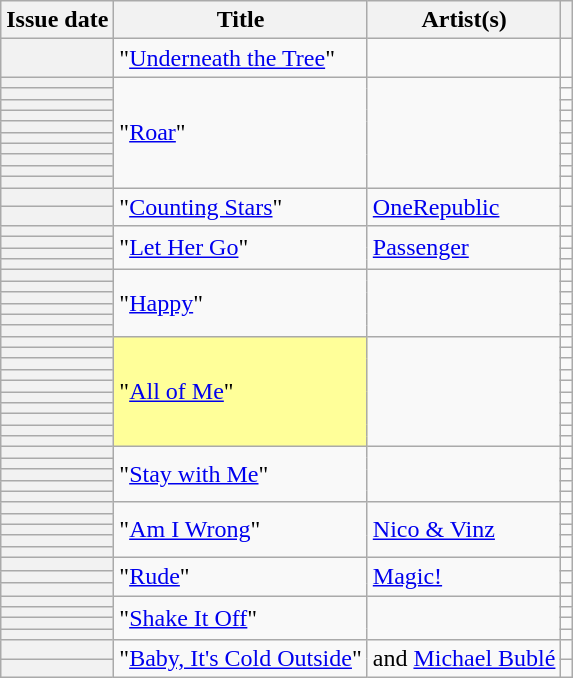<table class="wikitable sortable plainrowheaders">
<tr>
<th scope=col>Issue date</th>
<th scope=col>Title</th>
<th scope=col>Artist(s)</th>
<th scope=col class=unsortable></th>
</tr>
<tr>
<th scope=row></th>
<td>"<a href='#'>Underneath the Tree</a>"</td>
<td></td>
<td align=center></td>
</tr>
<tr>
<th scope=row></th>
<td rowspan="10">"<a href='#'>Roar</a>"</td>
<td rowspan="10"></td>
<td align=center></td>
</tr>
<tr>
<th scope=row></th>
<td align=center></td>
</tr>
<tr>
<th scope=row></th>
<td align=center></td>
</tr>
<tr>
<th scope=row></th>
<td align=center></td>
</tr>
<tr>
<th scope=row></th>
<td align=center></td>
</tr>
<tr>
<th scope=row></th>
<td align=center></td>
</tr>
<tr>
<th scope=row></th>
<td align=center></td>
</tr>
<tr>
<th scope=row></th>
<td align=center></td>
</tr>
<tr>
<th scope=row></th>
<td align=center></td>
</tr>
<tr>
<th scope=row></th>
<td align=center></td>
</tr>
<tr>
<th scope=row></th>
<td rowspan="2">"<a href='#'>Counting Stars</a>"</td>
<td rowspan="2"><a href='#'>OneRepublic</a></td>
<td align=center></td>
</tr>
<tr>
<th scope=row></th>
<td align=center></td>
</tr>
<tr>
<th scope=row></th>
<td rowspan="4">"<a href='#'>Let Her Go</a>"</td>
<td rowspan="4"><a href='#'>Passenger</a></td>
<td align=center></td>
</tr>
<tr>
<th scope=row></th>
<td align=center></td>
</tr>
<tr>
<th scope=row></th>
<td align=center></td>
</tr>
<tr>
<th scope=row></th>
<td align=center></td>
</tr>
<tr>
<th scope=row></th>
<td rowspan="6">"<a href='#'>Happy</a>"</td>
<td rowspan="6"></td>
<td align=center></td>
</tr>
<tr>
<th scope=row></th>
<td align=center></td>
</tr>
<tr>
<th scope=row></th>
<td align=center></td>
</tr>
<tr>
<th scope=row></th>
<td align=center></td>
</tr>
<tr>
<th scope=row></th>
<td align=center></td>
</tr>
<tr>
<th scope=row></th>
<td align=center></td>
</tr>
<tr>
<th scope=row></th>
<td bgcolor=#FFFF99 rowspan="10">"<a href='#'>All of Me</a>" </td>
<td rowspan="10"></td>
<td align=center></td>
</tr>
<tr>
<th scope=row></th>
<td align=center></td>
</tr>
<tr>
<th scope=row></th>
<td align=center></td>
</tr>
<tr>
<th scope=row></th>
<td align=center></td>
</tr>
<tr>
<th scope=row></th>
<td align=center></td>
</tr>
<tr>
<th scope=row></th>
<td align=center></td>
</tr>
<tr>
<th scope=row></th>
<td align=center></td>
</tr>
<tr>
<th scope=row></th>
<td align=center></td>
</tr>
<tr>
<th scope=row></th>
<td align=center></td>
</tr>
<tr>
<th scope=row></th>
<td align=center></td>
</tr>
<tr>
<th scope=row></th>
<td rowspan="5">"<a href='#'>Stay with Me</a>"</td>
<td rowspan="5"></td>
<td align=center></td>
</tr>
<tr>
<th scope=row></th>
<td align=center></td>
</tr>
<tr>
<th scope=row></th>
<td align=center></td>
</tr>
<tr>
<th scope=row></th>
<td align=center></td>
</tr>
<tr>
<th scope=row></th>
<td align=center></td>
</tr>
<tr>
<th scope=row></th>
<td rowspan="5">"<a href='#'>Am I Wrong</a>"</td>
<td rowspan="5"><a href='#'>Nico & Vinz</a></td>
<td align=center></td>
</tr>
<tr>
<th scope=row></th>
<td align=center></td>
</tr>
<tr>
<th scope=row></th>
<td align=center></td>
</tr>
<tr>
<th scope=row></th>
<td align=center></td>
</tr>
<tr>
<th scope=row></th>
<td align=center></td>
</tr>
<tr>
<th scope=row></th>
<td rowspan= "3">"<a href='#'>Rude</a>"</td>
<td rowspan="3"><a href='#'>Magic!</a></td>
<td align=center></td>
</tr>
<tr>
<th scope=row></th>
<td align=center></td>
</tr>
<tr>
<th scope=row></th>
<td align=center></td>
</tr>
<tr>
<th scope=row></th>
<td rowspan= "4">"<a href='#'>Shake It Off</a>"</td>
<td rowspan= "4"></td>
<td align=center></td>
</tr>
<tr>
<th scope=row></th>
<td align=center></td>
</tr>
<tr>
<th scope=row></th>
<td align=center></td>
</tr>
<tr>
<th scope=row></th>
<td align=center></td>
</tr>
<tr>
<th scope=row></th>
<td rowspan="2">"<a href='#'>Baby, It's Cold Outside</a>"</td>
<td rowspan="2"> and <a href='#'>Michael Bublé</a></td>
<td align=center></td>
</tr>
<tr>
<th scope=row></th>
<td align=center></td>
</tr>
</table>
